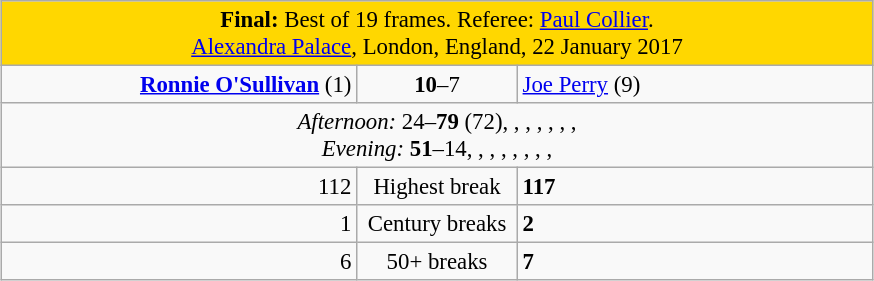<table class="wikitable" style="font-size: 95%; margin: 1em auto 1em auto;">
<tr>
<td colspan="3" align="center" bgcolor="#ffd700"><strong>Final:</strong> Best of 19 frames. Referee: <a href='#'>Paul Collier</a>.<br><a href='#'>Alexandra Palace</a>, London, England, 22 January 2017</td>
</tr>
<tr>
<td width="230" align="right"><strong><a href='#'>Ronnie O'Sullivan</a></strong> (1)<br></td>
<td width="100" align="center"><strong>10</strong>–7</td>
<td width="230" align="left"><a href='#'>Joe Perry</a> (9)<br></td>
</tr>
<tr>
<td colspan="3" align="center" style="font-size: 100%"><em>Afternoon:</em> 24–<strong>79</strong> (72), , , , , , ,  <br><em>Evening:</em> <strong>51</strong>–14, , , , , , , , </td>
</tr>
<tr>
<td align="right">112</td>
<td align="center">Highest break</td>
<td><strong>117</strong></td>
</tr>
<tr>
<td align="right">1</td>
<td align="center">Century breaks</td>
<td><strong>2</strong></td>
</tr>
<tr>
<td align="right">6</td>
<td align="center">50+ breaks</td>
<td><strong>7</strong></td>
</tr>
</table>
